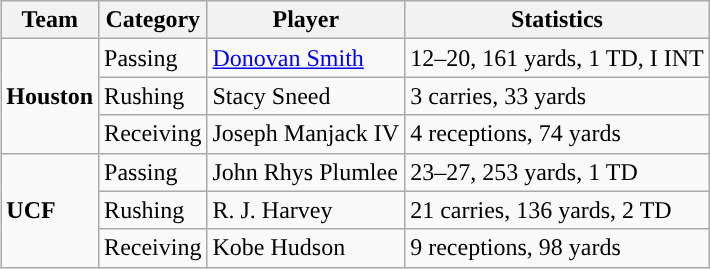<table class="wikitable" style="float: right;">
<tr>
<th>Team</th>
<th>Category</th>
<th>Player</th>
<th>Statistics</th>
</tr>
<tr>
<td rowspan=3><strong>Houston</strong></td>
<td>Passing</td>
<td><a href='#'>Donovan Smith</a></td>
<td>12–20, 161 yards, 1 TD, I INT</td>
</tr>
<tr>
<td>Rushing</td>
<td>Stacy Sneed</td>
<td>3 carries, 33 yards</td>
</tr>
<tr>
<td>Receiving</td>
<td>Joseph Manjack IV</td>
<td>4 receptions, 74 yards</td>
</tr>
<tr>
<td rowspan=3><strong>UCF</strong></td>
<td>Passing</td>
<td>John Rhys Plumlee</td>
<td>23–27, 253 yards, 1 TD</td>
</tr>
<tr>
<td>Rushing</td>
<td>R. J. Harvey</td>
<td>21 carries, 136 yards, 2 TD</td>
</tr>
<tr>
<td>Receiving</td>
<td>Kobe Hudson</td>
<td>9 receptions, 98 yards</td>
</tr>
</table>
